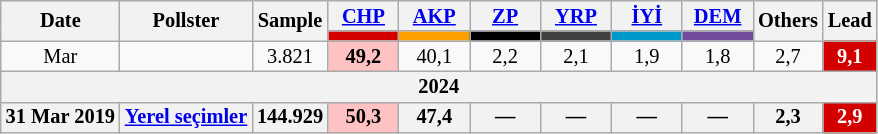<table class="wikitable mw-collapsible" style="text-align:center; font-size:85%; line-height:14px;">
<tr>
<th rowspan="2">Date</th>
<th rowspan="2">Pollster</th>
<th rowspan="2">Sample</th>
<th style="width:3em;"><a href='#'>CHP</a></th>
<th style="width:3em;"><a href='#'>AKP</a></th>
<th style="width:3em;"><a href='#'>ZP</a></th>
<th style="width:3em;"><a href='#'>YRP</a></th>
<th style="width:3em;"><a href='#'>İYİ</a></th>
<th style="width:3em;"><a href='#'>DEM</a></th>
<th rowspan="2">Others</th>
<th rowspan="2">Lead</th>
</tr>
<tr>
<th style="background:#d40000;"></th>
<th style="background:#fda000;"></th>
<th style="background:#000000;"></th>
<th style="background:#414042;"></th>
<th style="background:#0099cc;"></th>
<th style="background:#734B9C;"></th>
</tr>
<tr>
<td>Mar</td>
<td></td>
<td>3.821</td>
<td style="background:#FFC2C2"><strong>49,2</strong></td>
<td>40,1</td>
<td>2,2</td>
<td>2,1</td>
<td>1,9</td>
<td>1,8</td>
<td>2,7</td>
<th style="background:#d40000; color:white;">9,1</th>
</tr>
<tr>
<th colspan="11">2024</th>
</tr>
<tr>
<th>31 Mar 2019</th>
<th><a href='#'>Yerel seçimler</a></th>
<th>144.929</th>
<th style="background:#FFC2C2"><strong>50,3</strong></th>
<th>47,4</th>
<th>—</th>
<th>—</th>
<th>—</th>
<th>—</th>
<th>2,3</th>
<th style="background:#d40000; color:white;">2,9</th>
</tr>
</table>
